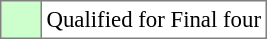<table bgcolor="#f7f8ff" cellpadding="3" cellspacing="0" border="1" style="font-size: 95%; border: gray solid 1px; border-collapse: collapse;text-align:center;">
<tr>
<td style="background: #ccffcc" width="20"></td>
<td bgcolor="#ffffff" align="left">Qualified for Final four</td>
</tr>
</table>
